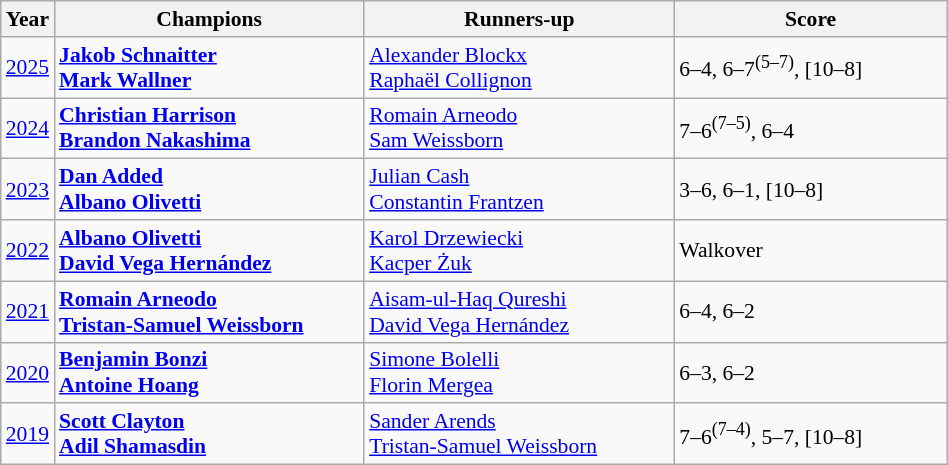<table class="wikitable" style="font-size:90%">
<tr>
<th>Year</th>
<th width="200">Champions</th>
<th width="200">Runners-up</th>
<th width="175">Score</th>
</tr>
<tr>
<td><a href='#'>2025</a></td>
<td> <strong><a href='#'>Jakob Schnaitter</a></strong><br> <strong><a href='#'>Mark Wallner</a></strong></td>
<td> <a href='#'>Alexander Blockx</a><br> <a href='#'>Raphaël Collignon</a></td>
<td>6–4, 6–7<sup>(5–7)</sup>, [10–8]</td>
</tr>
<tr>
<td><a href='#'>2024</a></td>
<td> <strong><a href='#'>Christian Harrison</a></strong><br> <strong><a href='#'>Brandon Nakashima</a></strong></td>
<td> <a href='#'>Romain Arneodo</a><br> <a href='#'>Sam Weissborn</a></td>
<td>7–6<sup>(7–5)</sup>, 6–4</td>
</tr>
<tr>
<td><a href='#'>2023</a></td>
<td> <strong><a href='#'>Dan Added</a></strong><br> <strong><a href='#'>Albano Olivetti</a></strong></td>
<td> <a href='#'>Julian Cash</a><br> <a href='#'>Constantin Frantzen</a></td>
<td>3–6, 6–1, [10–8]</td>
</tr>
<tr>
<td><a href='#'>2022</a></td>
<td> <strong><a href='#'>Albano Olivetti</a></strong><br> <strong><a href='#'>David Vega Hernández</a></strong></td>
<td> <a href='#'>Karol Drzewiecki</a><br> <a href='#'>Kacper Żuk</a></td>
<td>Walkover</td>
</tr>
<tr>
<td><a href='#'>2021</a></td>
<td> <strong><a href='#'>Romain Arneodo</a></strong><br> <strong><a href='#'>Tristan-Samuel Weissborn</a></strong></td>
<td> <a href='#'>Aisam-ul-Haq Qureshi</a><br> <a href='#'>David Vega Hernández</a></td>
<td>6–4, 6–2</td>
</tr>
<tr>
<td><a href='#'>2020</a></td>
<td> <strong><a href='#'>Benjamin Bonzi</a></strong><br> <strong><a href='#'>Antoine Hoang</a></strong></td>
<td> <a href='#'>Simone Bolelli</a><br> <a href='#'>Florin Mergea</a></td>
<td>6–3, 6–2</td>
</tr>
<tr>
<td><a href='#'>2019</a></td>
<td> <strong><a href='#'>Scott Clayton</a></strong><br> <strong><a href='#'>Adil Shamasdin</a></strong></td>
<td> <a href='#'>Sander Arends</a><br> <a href='#'>Tristan-Samuel Weissborn</a></td>
<td>7–6<sup>(7–4)</sup>, 5–7, [10–8]</td>
</tr>
</table>
